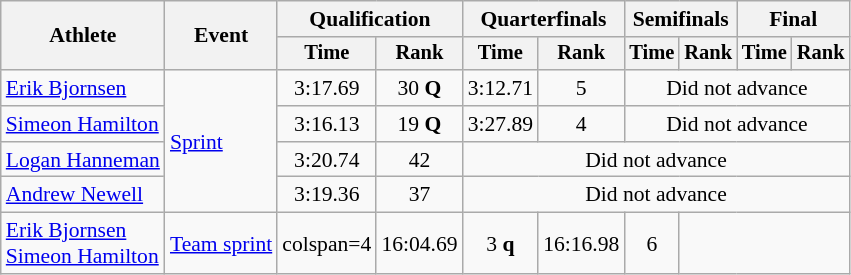<table class=wikitable style=font-size:90%;text-align:center>
<tr>
<th rowspan=2>Athlete</th>
<th rowspan=2>Event</th>
<th colspan=2>Qualification</th>
<th colspan=2>Quarterfinals</th>
<th colspan=2>Semifinals</th>
<th colspan=2>Final</th>
</tr>
<tr style=font-size:95%>
<th>Time</th>
<th>Rank</th>
<th>Time</th>
<th>Rank</th>
<th>Time</th>
<th>Rank</th>
<th>Time</th>
<th>Rank</th>
</tr>
<tr>
<td align=left><a href='#'>Erik Bjornsen</a></td>
<td style="text-align:left;" rowspan="4"><a href='#'>Sprint</a></td>
<td>3:17.69</td>
<td>30 <strong>Q</strong></td>
<td>3:12.71</td>
<td>5</td>
<td colspan=4>Did not advance</td>
</tr>
<tr>
<td align=left><a href='#'>Simeon Hamilton</a></td>
<td>3:16.13</td>
<td>19 <strong>Q</strong></td>
<td>3:27.89</td>
<td>4</td>
<td colspan=4>Did not advance</td>
</tr>
<tr>
<td align=left><a href='#'>Logan Hanneman</a></td>
<td>3:20.74</td>
<td>42</td>
<td colspan=6>Did not advance</td>
</tr>
<tr>
<td align=left><a href='#'>Andrew Newell</a></td>
<td>3:19.36</td>
<td>37</td>
<td colspan=6>Did not advance</td>
</tr>
<tr>
<td align=left><a href='#'>Erik Bjornsen</a><br><a href='#'>Simeon Hamilton</a></td>
<td align=left><a href='#'>Team sprint</a></td>
<td>colspan=4 </td>
<td>16:04.69</td>
<td>3 <strong>q</strong></td>
<td>16:16.98</td>
<td>6</td>
</tr>
</table>
